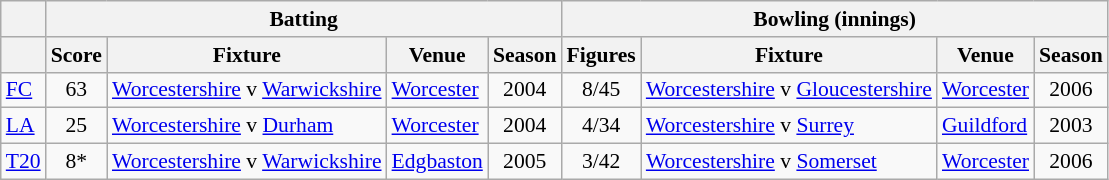<table class=wikitable style="font-size:90%">
<tr>
<th rowspan="1"></th>
<th colspan="4" rowspan="1">Batting</th>
<th colspan="4" rowspan="1">Bowling (innings)</th>
</tr>
<tr>
<th></th>
<th>Score</th>
<th>Fixture</th>
<th>Venue</th>
<th>Season</th>
<th>Figures</th>
<th>Fixture</th>
<th>Venue</th>
<th>Season</th>
</tr>
<tr>
<td><a href='#'>FC</a></td>
<td align="center">63</td>
<td><a href='#'>Worcestershire</a> v <a href='#'>Warwickshire</a></td>
<td><a href='#'>Worcester</a></td>
<td align="center">2004</td>
<td align="center">8/45</td>
<td><a href='#'>Worcestershire</a> v <a href='#'>Gloucestershire</a></td>
<td><a href='#'>Worcester</a></td>
<td align="center">2006</td>
</tr>
<tr>
<td><a href='#'>LA</a></td>
<td align="center">25</td>
<td><a href='#'>Worcestershire</a> v <a href='#'>Durham</a></td>
<td><a href='#'>Worcester</a></td>
<td align="center">2004</td>
<td align="center">4/34</td>
<td><a href='#'>Worcestershire</a> v <a href='#'>Surrey</a></td>
<td><a href='#'>Guildford</a></td>
<td align="center">2003</td>
</tr>
<tr>
<td><a href='#'>T20</a></td>
<td align="center">8*</td>
<td><a href='#'>Worcestershire</a> v <a href='#'>Warwickshire</a></td>
<td><a href='#'>Edgbaston</a></td>
<td align="center">2005</td>
<td align="center">3/42</td>
<td><a href='#'>Worcestershire</a> v <a href='#'>Somerset</a></td>
<td><a href='#'>Worcester</a></td>
<td align="center">2006</td>
</tr>
</table>
